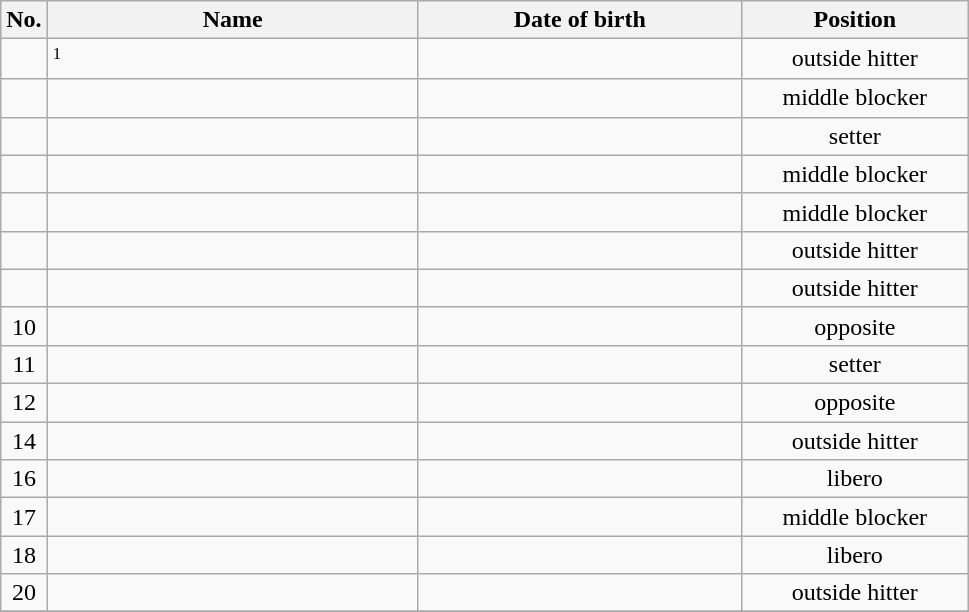<table class="wikitable sortable" style="font-size:100%; text-align:center;">
<tr>
<th>No.</th>
<th style="width:15em">Name</th>
<th style="width:13em">Date of birth</th>
<th style="width:9em">Position</th>
</tr>
<tr>
<td></td>
<td align=left> <small><sup>1</sup></small></td>
<td align=right></td>
<td>outside hitter</td>
</tr>
<tr>
<td></td>
<td align=left> </td>
<td align=right></td>
<td>middle blocker</td>
</tr>
<tr>
<td></td>
<td align=left> </td>
<td align=right></td>
<td>setter</td>
</tr>
<tr>
<td></td>
<td align=left> </td>
<td align=right></td>
<td>middle blocker</td>
</tr>
<tr>
<td></td>
<td align=left> </td>
<td align=right></td>
<td>middle blocker</td>
</tr>
<tr>
<td></td>
<td align=left> </td>
<td align=right></td>
<td>outside hitter</td>
</tr>
<tr>
<td></td>
<td align=left> </td>
<td align=right></td>
<td>outside hitter</td>
</tr>
<tr>
<td>10</td>
<td align=left> </td>
<td align=right></td>
<td>opposite</td>
</tr>
<tr>
<td>11</td>
<td align=left> </td>
<td align=right></td>
<td>setter</td>
</tr>
<tr>
<td>12</td>
<td align=left> </td>
<td align=right></td>
<td>opposite</td>
</tr>
<tr>
<td>14</td>
<td align=left> </td>
<td align=right></td>
<td>outside hitter</td>
</tr>
<tr>
<td>16</td>
<td align=left> </td>
<td align=right></td>
<td>libero</td>
</tr>
<tr>
<td>17</td>
<td align=left> </td>
<td align=right></td>
<td>middle blocker</td>
</tr>
<tr>
<td>18</td>
<td align=left> </td>
<td align=right></td>
<td>libero</td>
</tr>
<tr>
<td>20</td>
<td align=left> </td>
<td align=right></td>
<td>outside hitter</td>
</tr>
<tr>
</tr>
</table>
